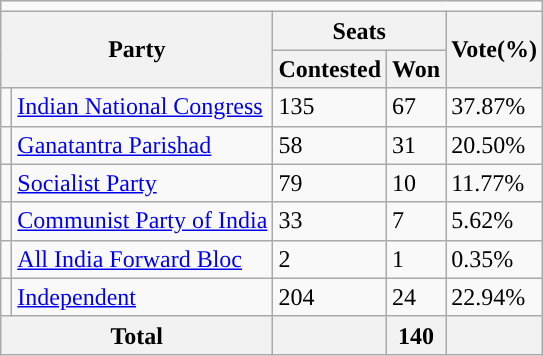<table class="wikitable">
<tr>
<td colspan="5"></td>
</tr>
<tr>
<th colspan="2" rowspan="2">Party</th>
<th colspan="2">Seats</th>
<th rowspan="2">Vote(%)</th>
</tr>
<tr>
<th>Contested</th>
<th>Won</th>
</tr>
<tr>
<td style="background-color: "></td>
<td><a href='#'>Indian National Congress</a></td>
<td>135</td>
<td>67</td>
<td>37.87%</td>
</tr>
<tr>
<td style="background-color: "></td>
<td><a href='#'>Ganatantra Parishad</a></td>
<td>58</td>
<td>31</td>
<td>20.50%</td>
</tr>
<tr>
<td style="background-color: "></td>
<td><a href='#'>Socialist Party</a></td>
<td>79</td>
<td>10</td>
<td>11.77%</td>
</tr>
<tr>
<td style="background-color: "></td>
<td><a href='#'>Communist Party of India</a></td>
<td>33</td>
<td>7</td>
<td>5.62%</td>
</tr>
<tr>
<td style="background-color: "></td>
<td><a href='#'>All India Forward Bloc</a></td>
<td>2</td>
<td>1</td>
<td>0.35%</td>
</tr>
<tr>
<td style="background-color: "></td>
<td><a href='#'>Independent</a></td>
<td>204</td>
<td>24</td>
<td>22.94%</td>
</tr>
<tr>
<th colspan="2"><strong>Total</strong></th>
<th></th>
<th>140</th>
<th></th>
</tr>
</table>
